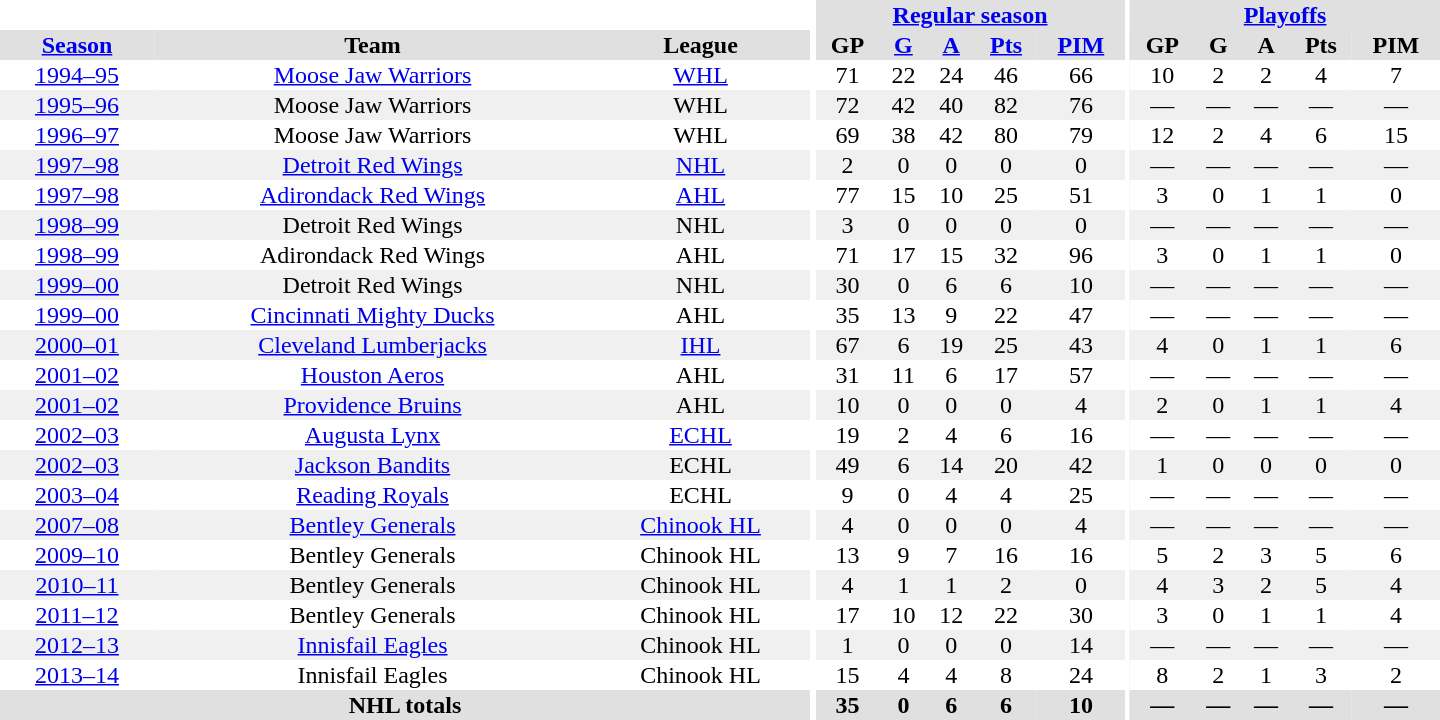<table border="0" cellpadding="1" cellspacing="0" style="text-align:center; width:60em">
<tr bgcolor="#e0e0e0">
<th colspan="3" bgcolor="#ffffff"></th>
<th rowspan="99" bgcolor="#ffffff"></th>
<th colspan="5"><a href='#'>Regular season</a></th>
<th rowspan="99" bgcolor="#ffffff"></th>
<th colspan="5"><a href='#'>Playoffs</a></th>
</tr>
<tr bgcolor="#e0e0e0">
<th><a href='#'>Season</a></th>
<th>Team</th>
<th>League</th>
<th>GP</th>
<th><a href='#'>G</a></th>
<th><a href='#'>A</a></th>
<th><a href='#'>Pts</a></th>
<th><a href='#'>PIM</a></th>
<th>GP</th>
<th>G</th>
<th>A</th>
<th>Pts</th>
<th>PIM</th>
</tr>
<tr>
<td><a href='#'>1994–95</a></td>
<td><a href='#'>Moose Jaw Warriors</a></td>
<td><a href='#'>WHL</a></td>
<td>71</td>
<td>22</td>
<td>24</td>
<td>46</td>
<td>66</td>
<td>10</td>
<td>2</td>
<td>2</td>
<td>4</td>
<td>7</td>
</tr>
<tr bgcolor="#f0f0f0">
<td><a href='#'>1995–96</a></td>
<td>Moose Jaw Warriors</td>
<td>WHL</td>
<td>72</td>
<td>42</td>
<td>40</td>
<td>82</td>
<td>76</td>
<td>—</td>
<td>—</td>
<td>—</td>
<td>—</td>
<td>—</td>
</tr>
<tr>
<td><a href='#'>1996–97</a></td>
<td>Moose Jaw Warriors</td>
<td>WHL</td>
<td>69</td>
<td>38</td>
<td>42</td>
<td>80</td>
<td>79</td>
<td>12</td>
<td>2</td>
<td>4</td>
<td>6</td>
<td>15</td>
</tr>
<tr bgcolor="#f0f0f0">
<td><a href='#'>1997–98</a></td>
<td><a href='#'>Detroit Red Wings</a></td>
<td><a href='#'>NHL</a></td>
<td>2</td>
<td>0</td>
<td>0</td>
<td>0</td>
<td>0</td>
<td>—</td>
<td>—</td>
<td>—</td>
<td>—</td>
<td>—</td>
</tr>
<tr>
<td><a href='#'>1997–98</a></td>
<td><a href='#'>Adirondack Red Wings</a></td>
<td><a href='#'>AHL</a></td>
<td>77</td>
<td>15</td>
<td>10</td>
<td>25</td>
<td>51</td>
<td>3</td>
<td>0</td>
<td>1</td>
<td>1</td>
<td>0</td>
</tr>
<tr bgcolor="#f0f0f0">
<td><a href='#'>1998–99</a></td>
<td>Detroit Red Wings</td>
<td>NHL</td>
<td>3</td>
<td>0</td>
<td>0</td>
<td>0</td>
<td>0</td>
<td>—</td>
<td>—</td>
<td>—</td>
<td>—</td>
<td>—</td>
</tr>
<tr>
<td><a href='#'>1998–99</a></td>
<td>Adirondack Red Wings</td>
<td>AHL</td>
<td>71</td>
<td>17</td>
<td>15</td>
<td>32</td>
<td>96</td>
<td>3</td>
<td>0</td>
<td>1</td>
<td>1</td>
<td>0</td>
</tr>
<tr bgcolor="#f0f0f0">
<td><a href='#'>1999–00</a></td>
<td>Detroit Red Wings</td>
<td>NHL</td>
<td>30</td>
<td>0</td>
<td>6</td>
<td>6</td>
<td>10</td>
<td>—</td>
<td>—</td>
<td>—</td>
<td>—</td>
<td>—</td>
</tr>
<tr>
<td><a href='#'>1999–00</a></td>
<td><a href='#'>Cincinnati Mighty Ducks</a></td>
<td>AHL</td>
<td>35</td>
<td>13</td>
<td>9</td>
<td>22</td>
<td>47</td>
<td>—</td>
<td>—</td>
<td>—</td>
<td>—</td>
<td>—</td>
</tr>
<tr bgcolor="#f0f0f0">
<td><a href='#'>2000–01</a></td>
<td><a href='#'>Cleveland Lumberjacks</a></td>
<td><a href='#'>IHL</a></td>
<td>67</td>
<td>6</td>
<td>19</td>
<td>25</td>
<td>43</td>
<td>4</td>
<td>0</td>
<td>1</td>
<td>1</td>
<td>6</td>
</tr>
<tr>
<td><a href='#'>2001–02</a></td>
<td><a href='#'>Houston Aeros</a></td>
<td>AHL</td>
<td>31</td>
<td>11</td>
<td>6</td>
<td>17</td>
<td>57</td>
<td>—</td>
<td>—</td>
<td>—</td>
<td>—</td>
<td>—</td>
</tr>
<tr bgcolor="#f0f0f0">
<td><a href='#'>2001–02</a></td>
<td><a href='#'>Providence Bruins</a></td>
<td>AHL</td>
<td>10</td>
<td>0</td>
<td>0</td>
<td>0</td>
<td>4</td>
<td>2</td>
<td>0</td>
<td>1</td>
<td>1</td>
<td>4</td>
</tr>
<tr>
<td><a href='#'>2002–03</a></td>
<td><a href='#'>Augusta Lynx</a></td>
<td><a href='#'>ECHL</a></td>
<td>19</td>
<td>2</td>
<td>4</td>
<td>6</td>
<td>16</td>
<td>—</td>
<td>—</td>
<td>—</td>
<td>—</td>
<td>—</td>
</tr>
<tr bgcolor="#f0f0f0">
<td><a href='#'>2002–03</a></td>
<td><a href='#'>Jackson Bandits</a></td>
<td>ECHL</td>
<td>49</td>
<td>6</td>
<td>14</td>
<td>20</td>
<td>42</td>
<td>1</td>
<td>0</td>
<td>0</td>
<td>0</td>
<td>0</td>
</tr>
<tr>
<td><a href='#'>2003–04</a></td>
<td><a href='#'>Reading Royals</a></td>
<td>ECHL</td>
<td>9</td>
<td>0</td>
<td>4</td>
<td>4</td>
<td>25</td>
<td>—</td>
<td>—</td>
<td>—</td>
<td>—</td>
<td>—</td>
</tr>
<tr bgcolor="#f0f0f0">
<td><a href='#'>2007–08</a></td>
<td><a href='#'>Bentley Generals</a></td>
<td><a href='#'>Chinook HL</a></td>
<td>4</td>
<td>0</td>
<td>0</td>
<td>0</td>
<td>4</td>
<td>—</td>
<td>—</td>
<td>—</td>
<td>—</td>
<td>—</td>
</tr>
<tr>
<td><a href='#'>2009–10</a></td>
<td>Bentley Generals</td>
<td>Chinook HL</td>
<td>13</td>
<td>9</td>
<td>7</td>
<td>16</td>
<td>16</td>
<td>5</td>
<td>2</td>
<td>3</td>
<td>5</td>
<td>6</td>
</tr>
<tr bgcolor="#f0f0f0">
<td><a href='#'>2010–11</a></td>
<td>Bentley Generals</td>
<td>Chinook HL</td>
<td>4</td>
<td>1</td>
<td>1</td>
<td>2</td>
<td>0</td>
<td>4</td>
<td>3</td>
<td>2</td>
<td>5</td>
<td>4</td>
</tr>
<tr>
<td><a href='#'>2011–12</a></td>
<td>Bentley Generals</td>
<td>Chinook HL</td>
<td>17</td>
<td>10</td>
<td>12</td>
<td>22</td>
<td>30</td>
<td>3</td>
<td>0</td>
<td>1</td>
<td>1</td>
<td>4</td>
</tr>
<tr bgcolor="#f0f0f0">
<td><a href='#'>2012–13</a></td>
<td><a href='#'>Innisfail Eagles</a></td>
<td>Chinook HL</td>
<td>1</td>
<td>0</td>
<td>0</td>
<td>0</td>
<td>14</td>
<td>—</td>
<td>—</td>
<td>—</td>
<td>—</td>
<td>—</td>
</tr>
<tr>
<td><a href='#'>2013–14</a></td>
<td>Innisfail Eagles</td>
<td>Chinook HL</td>
<td>15</td>
<td>4</td>
<td>4</td>
<td>8</td>
<td>24</td>
<td>8</td>
<td>2</td>
<td>1</td>
<td>3</td>
<td>2</td>
</tr>
<tr>
</tr>
<tr ALIGN="center" bgcolor="#e0e0e0">
<th colspan="3">NHL totals</th>
<th ALIGN="center">35</th>
<th ALIGN="center">0</th>
<th ALIGN="center">6</th>
<th ALIGN="center">6</th>
<th ALIGN="center">10</th>
<th ALIGN="center">—</th>
<th ALIGN="center">—</th>
<th ALIGN="center">—</th>
<th ALIGN="center">—</th>
<th ALIGN="center">—</th>
</tr>
</table>
